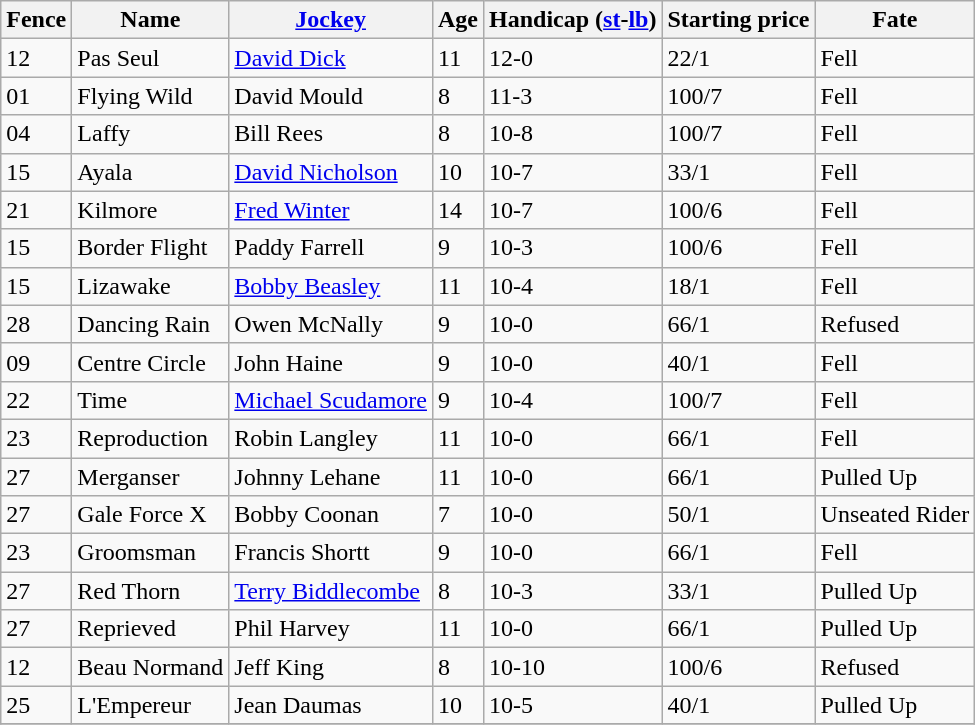<table class="wikitable sortable">
<tr>
<th>Fence</th>
<th>Name</th>
<th><a href='#'>Jockey</a></th>
<th>Age</th>
<th>Handicap (<a href='#'>st</a>-<a href='#'>lb</a>)</th>
<th>Starting price</th>
<th>Fate</th>
</tr>
<tr>
<td>12</td>
<td>Pas Seul</td>
<td><a href='#'>David Dick</a></td>
<td>11</td>
<td>12-0</td>
<td>22/1</td>
<td>Fell</td>
</tr>
<tr>
<td>01</td>
<td>Flying Wild</td>
<td>David Mould</td>
<td>8</td>
<td>11-3</td>
<td>100/7</td>
<td>Fell</td>
</tr>
<tr>
<td>04</td>
<td>Laffy</td>
<td>Bill Rees</td>
<td>8</td>
<td>10-8</td>
<td>100/7</td>
<td>Fell</td>
</tr>
<tr>
<td>15</td>
<td>Ayala</td>
<td><a href='#'>David Nicholson</a></td>
<td>10</td>
<td>10-7</td>
<td>33/1</td>
<td>Fell</td>
</tr>
<tr>
<td>21</td>
<td>Kilmore</td>
<td><a href='#'>Fred Winter</a></td>
<td>14</td>
<td>10-7</td>
<td>100/6</td>
<td>Fell</td>
</tr>
<tr>
<td>15</td>
<td>Border Flight</td>
<td>Paddy Farrell</td>
<td>9</td>
<td>10-3</td>
<td>100/6</td>
<td>Fell</td>
</tr>
<tr>
<td>15</td>
<td>Lizawake</td>
<td><a href='#'>Bobby Beasley</a></td>
<td>11</td>
<td>10-4</td>
<td>18/1</td>
<td>Fell</td>
</tr>
<tr>
<td>28</td>
<td>Dancing Rain</td>
<td>Owen McNally</td>
<td>9</td>
<td>10-0</td>
<td>66/1</td>
<td>Refused</td>
</tr>
<tr>
<td>09</td>
<td>Centre Circle</td>
<td>John Haine</td>
<td>9</td>
<td>10-0</td>
<td>40/1</td>
<td>Fell</td>
</tr>
<tr>
<td>22</td>
<td>Time</td>
<td><a href='#'>Michael Scudamore</a></td>
<td>9</td>
<td>10-4</td>
<td>100/7</td>
<td>Fell</td>
</tr>
<tr>
<td>23</td>
<td>Reproduction</td>
<td>Robin Langley</td>
<td>11</td>
<td>10-0</td>
<td>66/1</td>
<td>Fell</td>
</tr>
<tr>
<td>27</td>
<td>Merganser</td>
<td>Johnny Lehane</td>
<td>11</td>
<td>10-0</td>
<td>66/1</td>
<td>Pulled Up</td>
</tr>
<tr>
<td>27</td>
<td>Gale Force X</td>
<td>Bobby Coonan</td>
<td>7</td>
<td>10-0</td>
<td>50/1</td>
<td>Unseated Rider</td>
</tr>
<tr>
<td>23</td>
<td>Groomsman</td>
<td>Francis Shortt</td>
<td>9</td>
<td>10-0</td>
<td>66/1</td>
<td>Fell</td>
</tr>
<tr>
<td>27</td>
<td>Red Thorn</td>
<td><a href='#'>Terry Biddlecombe</a></td>
<td>8</td>
<td>10-3</td>
<td>33/1</td>
<td>Pulled Up</td>
</tr>
<tr>
<td>27</td>
<td>Reprieved</td>
<td>Phil Harvey</td>
<td>11</td>
<td>10-0</td>
<td>66/1</td>
<td>Pulled Up</td>
</tr>
<tr>
<td>12</td>
<td>Beau Normand</td>
<td>Jeff King</td>
<td>8</td>
<td>10-10</td>
<td>100/6</td>
<td>Refused</td>
</tr>
<tr>
<td>25</td>
<td>L'Empereur</td>
<td>Jean Daumas</td>
<td>10</td>
<td>10-5</td>
<td>40/1</td>
<td>Pulled Up</td>
</tr>
<tr>
</tr>
</table>
